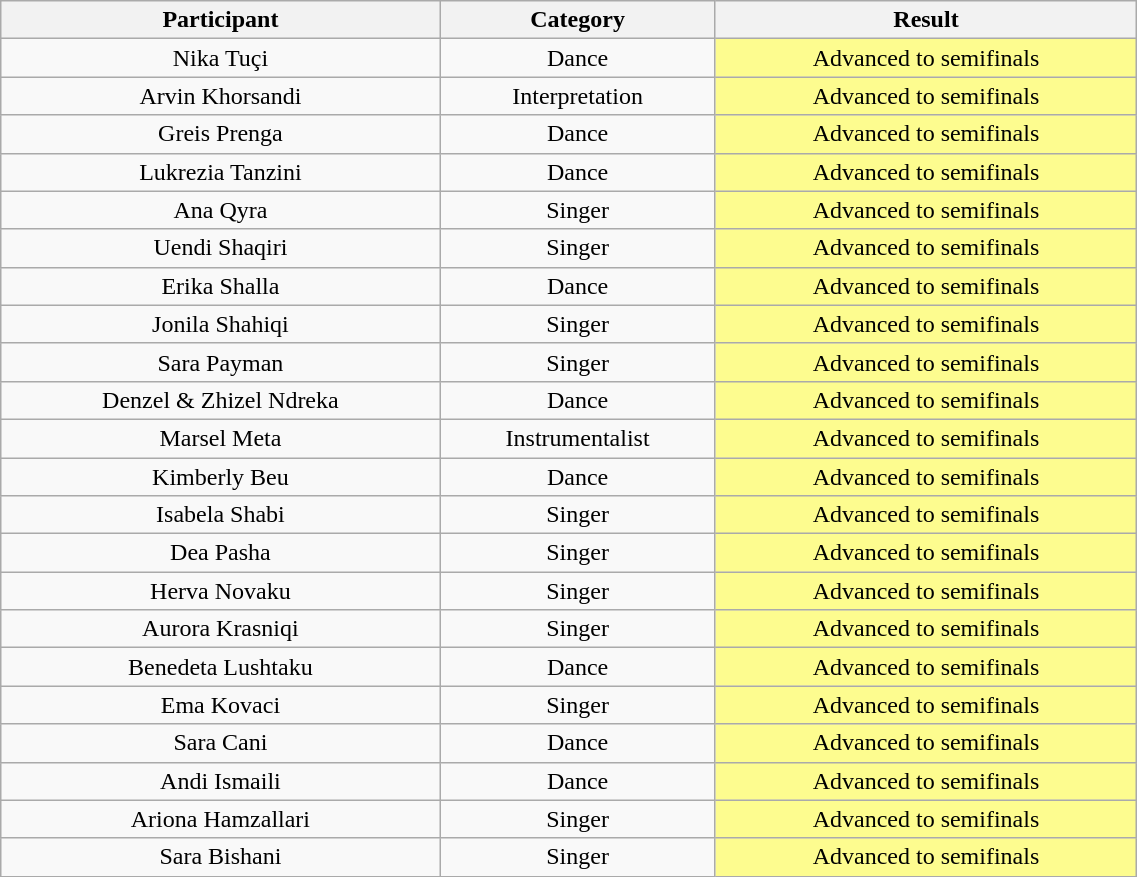<table class="wikitable" style="text-align:center; width:60%">
<tr>
<th>Participant</th>
<th>Category</th>
<th>Result</th>
</tr>
<tr>
<td>Nika Tuçi</td>
<td>Dance</td>
<td style="background:#fdfc8f;">Advanced to semifinals</td>
</tr>
<tr>
<td>Arvin Khorsandi</td>
<td>Interpretation</td>
<td style="background:#fdfc8f;">Advanced to semifinals</td>
</tr>
<tr>
<td>Greis Prenga</td>
<td>Dance</td>
<td style="background:#fdfc8f;">Advanced to semifinals</td>
</tr>
<tr>
<td>Lukrezia Tanzini</td>
<td>Dance</td>
<td style="background:#fdfc8f;">Advanced to semifinals</td>
</tr>
<tr>
<td>Ana Qyra</td>
<td>Singer</td>
<td style="background:#fdfc8f;">Advanced to semifinals</td>
</tr>
<tr>
<td>Uendi Shaqiri</td>
<td>Singer</td>
<td style="background:#fdfc8f;">Advanced to semifinals</td>
</tr>
<tr>
<td>Erika Shalla</td>
<td>Dance</td>
<td style="background:#fdfc8f;">Advanced to semifinals</td>
</tr>
<tr>
<td>Jonila Shahiqi</td>
<td>Singer</td>
<td style="background:#fdfc8f;">Advanced to semifinals</td>
</tr>
<tr>
<td>Sara Payman</td>
<td>Singer</td>
<td style="background:#fdfc8f;">Advanced to semifinals</td>
</tr>
<tr>
<td>Denzel & Zhizel Ndreka</td>
<td>Dance</td>
<td style="background:#fdfc8f;">Advanced to semifinals</td>
</tr>
<tr>
<td>Marsel Meta</td>
<td>Instrumentalist</td>
<td style="background:#fdfc8f;">Advanced to semifinals</td>
</tr>
<tr>
<td>Kimberly Beu</td>
<td>Dance</td>
<td style="background:#fdfc8f;">Advanced to semifinals</td>
</tr>
<tr>
<td>Isabela Shabi</td>
<td>Singer</td>
<td style="background:#fdfc8f;">Advanced to semifinals</td>
</tr>
<tr>
<td>Dea Pasha</td>
<td>Singer</td>
<td style="background:#fdfc8f;">Advanced to semifinals</td>
</tr>
<tr>
<td>Herva Novaku</td>
<td>Singer</td>
<td style="background:#fdfc8f;">Advanced to semifinals</td>
</tr>
<tr>
<td>Aurora Krasniqi</td>
<td>Singer</td>
<td style="background:#fdfc8f;">Advanced to semifinals</td>
</tr>
<tr>
<td>Benedeta Lushtaku</td>
<td>Dance</td>
<td style="background:#fdfc8f;">Advanced to semifinals</td>
</tr>
<tr>
<td>Ema Kovaci</td>
<td>Singer</td>
<td style="background:#fdfc8f;">Advanced to semifinals</td>
</tr>
<tr>
<td>Sara Cani</td>
<td>Dance</td>
<td style="background:#fdfc8f;">Advanced to semifinals</td>
</tr>
<tr>
<td>Andi Ismaili</td>
<td>Dance</td>
<td style="background:#fdfc8f;">Advanced to semifinals</td>
</tr>
<tr>
<td>Ariona Hamzallari</td>
<td>Singer</td>
<td style="background:#fdfc8f;">Advanced to semifinals</td>
</tr>
<tr>
<td>Sara Bishani</td>
<td>Singer</td>
<td style="background:#fdfc8f;">Advanced to semifinals</td>
</tr>
</table>
